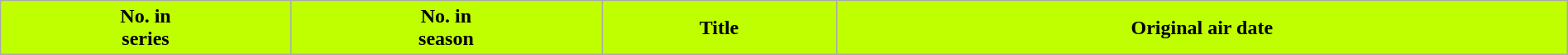<table class="wikitable plainrowheaders" style="width:100%; margin:auto; background:#FFFFF;">
<tr>
<th scope="col" style="background:#BFFF00; color:#000;">No. in<br>series</th>
<th scope="col" style="background:#BFFF00; color:#000;">No. in<br>season</th>
<th scope="col" style="background:#BFFF00; color:#000;">Title</th>
<th scope="col" style="background:#BFFF00; color:#000;">Original air date<br>








</th>
</tr>
</table>
